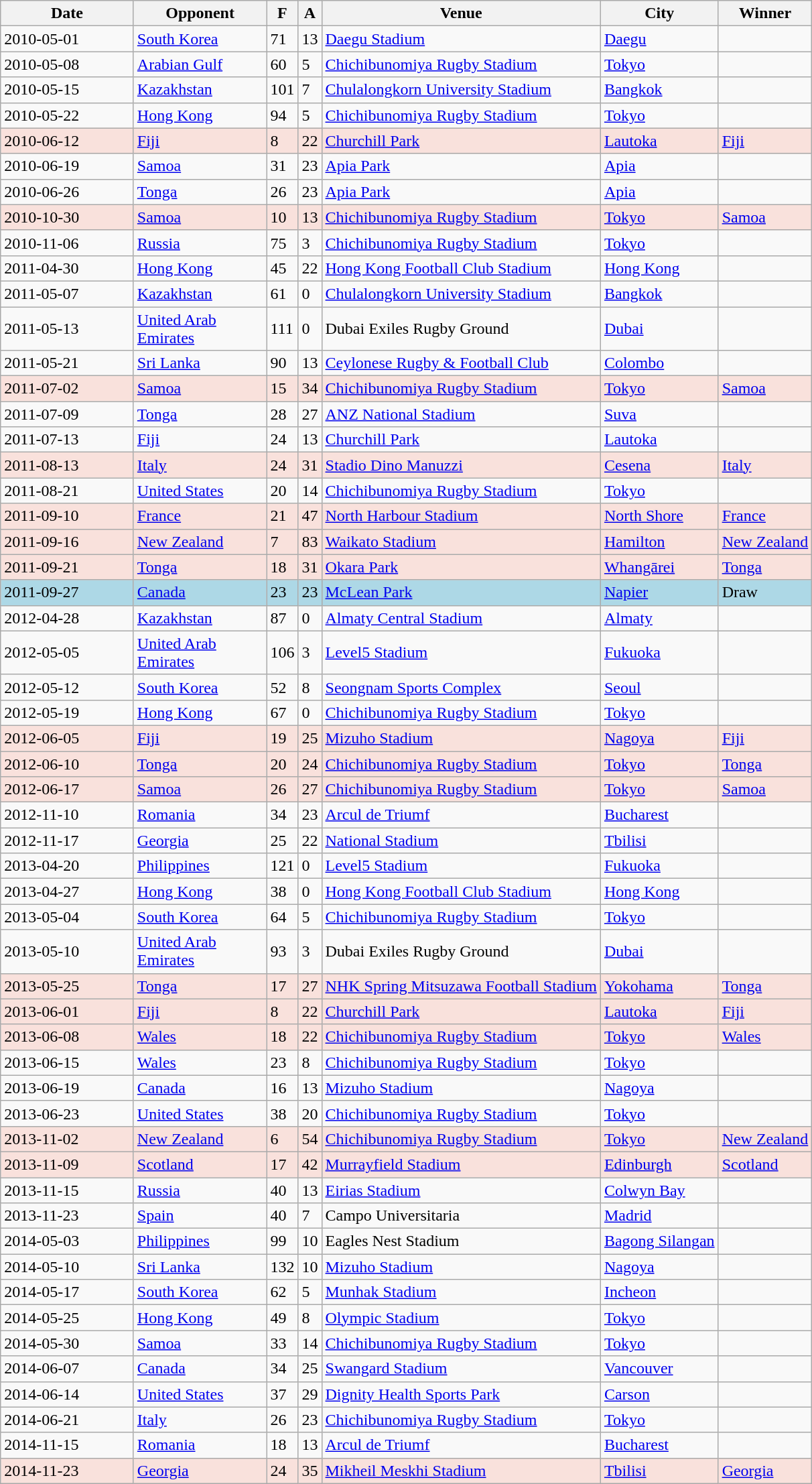<table class="wikitable sortable">
<tr>
<th width="125">Date</th>
<th width="125">Opponent</th>
<th>F</th>
<th>A</th>
<th>Venue</th>
<th>City</th>
<th>Winner</th>
</tr>
<tr bgcolor=>
<td>2010-05-01</td>
<td><a href='#'>South Korea</a></td>
<td>71</td>
<td>13</td>
<td><a href='#'>Daegu Stadium</a></td>
<td><a href='#'>Daegu</a></td>
<td></td>
</tr>
<tr bgcolor=>
<td>2010-05-08</td>
<td><a href='#'>Arabian Gulf</a></td>
<td>60</td>
<td>5</td>
<td><a href='#'>Chichibunomiya Rugby Stadium</a></td>
<td><a href='#'>Tokyo</a></td>
<td></td>
</tr>
<tr bgcolor=>
<td>2010-05-15</td>
<td><a href='#'>Kazakhstan</a></td>
<td>101</td>
<td>7</td>
<td><a href='#'>Chulalongkorn University Stadium</a></td>
<td><a href='#'>Bangkok</a></td>
<td></td>
</tr>
<tr bgcolor=>
<td>2010-05-22</td>
<td><a href='#'>Hong Kong</a></td>
<td>94</td>
<td>5</td>
<td><a href='#'>Chichibunomiya Rugby Stadium</a></td>
<td><a href='#'>Tokyo</a></td>
<td></td>
</tr>
<tr bgcolor="#F9E1DC">
<td>2010-06-12</td>
<td><a href='#'>Fiji</a></td>
<td>8</td>
<td>22</td>
<td><a href='#'>Churchill Park</a></td>
<td><a href='#'>Lautoka</a></td>
<td> <a href='#'>Fiji</a></td>
</tr>
<tr bgcolor=>
<td>2010-06-19</td>
<td><a href='#'>Samoa</a></td>
<td>31</td>
<td>23</td>
<td><a href='#'>Apia Park</a></td>
<td><a href='#'>Apia</a></td>
<td></td>
</tr>
<tr bgcolor=>
<td>2010-06-26</td>
<td><a href='#'>Tonga</a></td>
<td>26</td>
<td>23</td>
<td><a href='#'>Apia Park</a></td>
<td><a href='#'>Apia</a></td>
<td></td>
</tr>
<tr bgcolor="#F9E1DC">
<td>2010-10-30</td>
<td><a href='#'>Samoa</a></td>
<td>10</td>
<td>13</td>
<td><a href='#'>Chichibunomiya Rugby Stadium</a></td>
<td><a href='#'>Tokyo</a></td>
<td> <a href='#'>Samoa</a></td>
</tr>
<tr bgcolor=>
<td>2010-11-06</td>
<td><a href='#'>Russia</a></td>
<td>75</td>
<td>3</td>
<td><a href='#'>Chichibunomiya Rugby Stadium</a></td>
<td><a href='#'>Tokyo</a></td>
<td></td>
</tr>
<tr bgcolor=>
<td>2011-04-30</td>
<td><a href='#'>Hong Kong</a></td>
<td>45</td>
<td>22</td>
<td><a href='#'>Hong Kong Football Club Stadium</a></td>
<td><a href='#'>Hong Kong</a></td>
<td></td>
</tr>
<tr bgcolor=>
<td>2011-05-07</td>
<td><a href='#'>Kazakhstan</a></td>
<td>61</td>
<td>0</td>
<td><a href='#'>Chulalongkorn University Stadium</a></td>
<td><a href='#'>Bangkok</a></td>
<td></td>
</tr>
<tr bgcolor=>
<td>2011-05-13</td>
<td><a href='#'>United Arab Emirates</a></td>
<td>111</td>
<td>0</td>
<td>Dubai Exiles Rugby Ground</td>
<td><a href='#'>Dubai</a></td>
<td></td>
</tr>
<tr bgcolor=>
<td>2011-05-21</td>
<td><a href='#'>Sri Lanka</a></td>
<td>90</td>
<td>13</td>
<td><a href='#'>Ceylonese Rugby & Football Club</a></td>
<td><a href='#'>Colombo</a></td>
<td></td>
</tr>
<tr bgcolor="#F9E1DC">
<td>2011-07-02</td>
<td><a href='#'>Samoa</a></td>
<td>15</td>
<td>34</td>
<td><a href='#'>Chichibunomiya Rugby Stadium</a></td>
<td><a href='#'>Tokyo</a></td>
<td> <a href='#'>Samoa</a></td>
</tr>
<tr bgcolor=>
<td>2011-07-09</td>
<td><a href='#'>Tonga</a></td>
<td>28</td>
<td>27</td>
<td><a href='#'>ANZ National Stadium</a></td>
<td><a href='#'>Suva</a></td>
<td></td>
</tr>
<tr bgcolor=>
<td>2011-07-13</td>
<td><a href='#'>Fiji</a></td>
<td>24</td>
<td>13</td>
<td><a href='#'>Churchill Park</a></td>
<td><a href='#'>Lautoka</a></td>
<td></td>
</tr>
<tr bgcolor="#F9E1DC">
<td>2011-08-13</td>
<td><a href='#'>Italy</a></td>
<td>24</td>
<td>31</td>
<td><a href='#'>Stadio Dino Manuzzi</a></td>
<td><a href='#'>Cesena</a></td>
<td> <a href='#'>Italy</a></td>
</tr>
<tr bgcolor=>
<td>2011-08-21</td>
<td><a href='#'>United States</a></td>
<td>20</td>
<td>14</td>
<td><a href='#'>Chichibunomiya Rugby Stadium</a></td>
<td><a href='#'>Tokyo</a></td>
<td></td>
</tr>
<tr bgcolor="#F9E1DC">
<td>2011-09-10</td>
<td><a href='#'>France</a></td>
<td>21</td>
<td>47</td>
<td><a href='#'>North Harbour Stadium</a></td>
<td><a href='#'>North Shore</a></td>
<td> <a href='#'>France</a></td>
</tr>
<tr bgcolor="#F9E1DC">
<td>2011-09-16</td>
<td><a href='#'>New Zealand</a></td>
<td>7</td>
<td>83</td>
<td><a href='#'>Waikato Stadium</a></td>
<td><a href='#'>Hamilton</a></td>
<td> <a href='#'>New Zealand</a></td>
</tr>
<tr bgcolor="#F9E1DC">
<td>2011-09-21</td>
<td><a href='#'>Tonga</a></td>
<td>18</td>
<td>31</td>
<td><a href='#'>Okara Park</a></td>
<td><a href='#'>Whangārei</a></td>
<td> <a href='#'>Tonga</a></td>
</tr>
<tr bgcolor="#ADD8E6">
<td>2011-09-27</td>
<td><a href='#'>Canada</a></td>
<td>23</td>
<td>23</td>
<td><a href='#'>McLean Park</a></td>
<td><a href='#'>Napier</a></td>
<td>Draw</td>
</tr>
<tr bgcolor=>
<td>2012-04-28</td>
<td><a href='#'>Kazakhstan</a></td>
<td>87</td>
<td>0</td>
<td><a href='#'>Almaty Central Stadium</a></td>
<td><a href='#'>Almaty</a></td>
<td></td>
</tr>
<tr bgcolor=>
<td>2012-05-05</td>
<td><a href='#'>United Arab Emirates</a></td>
<td>106</td>
<td>3</td>
<td><a href='#'>Level5 Stadium</a></td>
<td><a href='#'>Fukuoka</a></td>
<td></td>
</tr>
<tr bgcolor=>
<td>2012-05-12</td>
<td><a href='#'>South Korea</a></td>
<td>52</td>
<td>8</td>
<td><a href='#'>Seongnam Sports Complex</a></td>
<td><a href='#'>Seoul</a></td>
<td></td>
</tr>
<tr bgcolor=>
<td>2012-05-19</td>
<td><a href='#'>Hong Kong</a></td>
<td>67</td>
<td>0</td>
<td><a href='#'>Chichibunomiya Rugby Stadium</a></td>
<td><a href='#'>Tokyo</a></td>
<td></td>
</tr>
<tr bgcolor="#F9E1DC">
<td>2012-06-05</td>
<td><a href='#'>Fiji</a></td>
<td>19</td>
<td>25</td>
<td><a href='#'>Mizuho Stadium</a></td>
<td><a href='#'>Nagoya</a></td>
<td> <a href='#'>Fiji</a></td>
</tr>
<tr bgcolor="#F9E1DC">
<td>2012-06-10</td>
<td><a href='#'>Tonga</a></td>
<td>20</td>
<td>24</td>
<td><a href='#'>Chichibunomiya Rugby Stadium</a></td>
<td><a href='#'>Tokyo</a></td>
<td> <a href='#'>Tonga</a></td>
</tr>
<tr bgcolor="#F9E1DC">
<td>2012-06-17</td>
<td><a href='#'>Samoa</a></td>
<td>26</td>
<td>27</td>
<td><a href='#'>Chichibunomiya Rugby Stadium</a></td>
<td><a href='#'>Tokyo</a></td>
<td> <a href='#'>Samoa</a></td>
</tr>
<tr bgcolor=>
<td>2012-11-10</td>
<td><a href='#'>Romania</a></td>
<td>34</td>
<td>23</td>
<td><a href='#'>Arcul de Triumf</a></td>
<td><a href='#'>Bucharest</a></td>
<td></td>
</tr>
<tr bgcolor=>
<td>2012-11-17</td>
<td><a href='#'>Georgia</a></td>
<td>25</td>
<td>22</td>
<td><a href='#'>National Stadium</a></td>
<td><a href='#'>Tbilisi</a></td>
<td></td>
</tr>
<tr bgcolor=>
<td>2013-04-20</td>
<td><a href='#'>Philippines</a></td>
<td>121</td>
<td>0</td>
<td><a href='#'>Level5 Stadium</a></td>
<td><a href='#'>Fukuoka</a></td>
<td></td>
</tr>
<tr bgcolor=>
<td>2013-04-27</td>
<td><a href='#'>Hong Kong</a></td>
<td>38</td>
<td>0</td>
<td><a href='#'>Hong Kong Football Club Stadium</a></td>
<td><a href='#'>Hong Kong</a></td>
<td></td>
</tr>
<tr bgcolor=>
<td>2013-05-04</td>
<td><a href='#'>South Korea</a></td>
<td>64</td>
<td>5</td>
<td><a href='#'>Chichibunomiya Rugby Stadium</a></td>
<td><a href='#'>Tokyo</a></td>
<td></td>
</tr>
<tr bgcolor=>
<td>2013-05-10</td>
<td><a href='#'>United Arab Emirates</a></td>
<td>93</td>
<td>3</td>
<td>Dubai Exiles Rugby Ground</td>
<td><a href='#'>Dubai</a></td>
<td></td>
</tr>
<tr bgcolor="#F9E1DC">
<td>2013-05-25</td>
<td><a href='#'>Tonga</a></td>
<td>17</td>
<td>27</td>
<td><a href='#'>NHK Spring Mitsuzawa Football Stadium</a></td>
<td><a href='#'>Yokohama</a></td>
<td> <a href='#'>Tonga</a></td>
</tr>
<tr bgcolor="#F9E1DC">
<td>2013-06-01</td>
<td><a href='#'>Fiji</a></td>
<td>8</td>
<td>22</td>
<td><a href='#'>Churchill Park</a></td>
<td><a href='#'>Lautoka</a></td>
<td> <a href='#'>Fiji</a></td>
</tr>
<tr bgcolor="#F9E1DC">
<td>2013-06-08</td>
<td><a href='#'>Wales</a></td>
<td>18</td>
<td>22</td>
<td><a href='#'>Chichibunomiya Rugby Stadium</a></td>
<td><a href='#'>Tokyo</a></td>
<td> <a href='#'>Wales</a></td>
</tr>
<tr bgcolor=>
<td>2013-06-15</td>
<td><a href='#'>Wales</a></td>
<td>23</td>
<td>8</td>
<td><a href='#'>Chichibunomiya Rugby Stadium</a></td>
<td><a href='#'>Tokyo</a></td>
<td></td>
</tr>
<tr bgcolor=>
<td>2013-06-19</td>
<td><a href='#'>Canada</a></td>
<td>16</td>
<td>13</td>
<td><a href='#'>Mizuho Stadium</a></td>
<td><a href='#'>Nagoya</a></td>
<td></td>
</tr>
<tr bgcolor=>
<td>2013-06-23</td>
<td><a href='#'>United States</a></td>
<td>38</td>
<td>20</td>
<td><a href='#'>Chichibunomiya Rugby Stadium</a></td>
<td><a href='#'>Tokyo</a></td>
<td></td>
</tr>
<tr bgcolor="#F9E1DC">
<td>2013-11-02</td>
<td><a href='#'>New Zealand</a></td>
<td>6</td>
<td>54</td>
<td><a href='#'>Chichibunomiya Rugby Stadium</a></td>
<td><a href='#'>Tokyo</a></td>
<td> <a href='#'>New Zealand</a></td>
</tr>
<tr bgcolor="#F9E1DC">
<td>2013-11-09</td>
<td><a href='#'>Scotland</a></td>
<td>17</td>
<td>42</td>
<td><a href='#'>Murrayfield Stadium</a></td>
<td><a href='#'>Edinburgh</a></td>
<td> <a href='#'>Scotland</a></td>
</tr>
<tr bgcolor=>
<td>2013-11-15</td>
<td><a href='#'>Russia</a></td>
<td>40</td>
<td>13</td>
<td><a href='#'>Eirias Stadium</a></td>
<td><a href='#'>Colwyn Bay</a></td>
<td></td>
</tr>
<tr bgcolor=>
<td>2013-11-23</td>
<td><a href='#'>Spain</a></td>
<td>40</td>
<td>7</td>
<td>Campo Universitaria</td>
<td><a href='#'>Madrid</a></td>
<td></td>
</tr>
<tr bgcolor=>
<td>2014-05-03</td>
<td><a href='#'>Philippines</a></td>
<td>99</td>
<td>10</td>
<td>Eagles Nest Stadium</td>
<td><a href='#'>Bagong Silangan</a></td>
<td></td>
</tr>
<tr bgcolor=>
<td>2014-05-10</td>
<td><a href='#'>Sri Lanka</a></td>
<td>132</td>
<td>10</td>
<td><a href='#'>Mizuho Stadium</a></td>
<td><a href='#'>Nagoya</a></td>
<td></td>
</tr>
<tr bgcolor=>
<td>2014-05-17</td>
<td><a href='#'>South Korea</a></td>
<td>62</td>
<td>5</td>
<td><a href='#'>Munhak Stadium</a></td>
<td><a href='#'>Incheon</a></td>
<td></td>
</tr>
<tr bgcolor=>
<td>2014-05-25</td>
<td><a href='#'>Hong Kong</a></td>
<td>49</td>
<td>8</td>
<td><a href='#'>Olympic Stadium</a></td>
<td><a href='#'>Tokyo</a></td>
<td></td>
</tr>
<tr bgcolor=>
<td>2014-05-30</td>
<td><a href='#'>Samoa</a></td>
<td>33</td>
<td>14</td>
<td><a href='#'>Chichibunomiya Rugby Stadium</a></td>
<td><a href='#'>Tokyo</a></td>
<td></td>
</tr>
<tr bgcolor=>
<td>2014-06-07</td>
<td><a href='#'>Canada</a></td>
<td>34</td>
<td>25</td>
<td><a href='#'>Swangard Stadium</a></td>
<td><a href='#'>Vancouver</a></td>
<td></td>
</tr>
<tr bgcolor=>
<td>2014-06-14</td>
<td><a href='#'>United States</a></td>
<td>37</td>
<td>29</td>
<td><a href='#'>Dignity Health Sports Park</a></td>
<td><a href='#'>Carson</a></td>
<td></td>
</tr>
<tr bgcolor=>
<td>2014-06-21</td>
<td><a href='#'>Italy</a></td>
<td>26</td>
<td>23</td>
<td><a href='#'>Chichibunomiya Rugby Stadium</a></td>
<td><a href='#'>Tokyo</a></td>
<td></td>
</tr>
<tr bgcolor=>
<td>2014-11-15</td>
<td><a href='#'>Romania</a></td>
<td>18</td>
<td>13</td>
<td><a href='#'>Arcul de Triumf</a></td>
<td><a href='#'>Bucharest</a></td>
<td></td>
</tr>
<tr bgcolor="#F9E1DC">
<td>2014-11-23</td>
<td><a href='#'>Georgia</a></td>
<td>24</td>
<td>35</td>
<td><a href='#'>Mikheil Meskhi Stadium</a></td>
<td><a href='#'>Tbilisi</a></td>
<td> <a href='#'>Georgia</a></td>
</tr>
</table>
